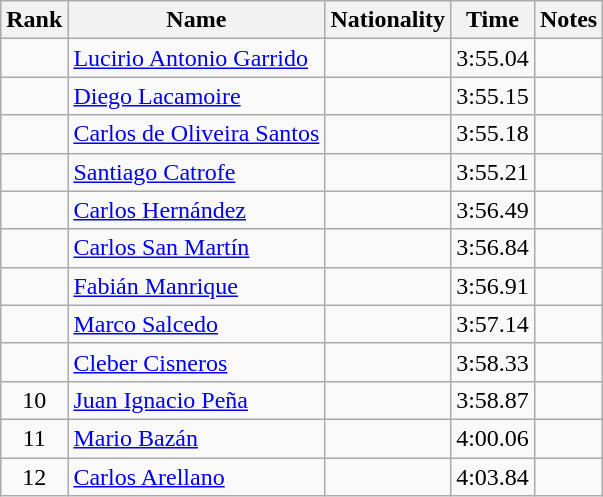<table class="wikitable sortable" style="text-align:center">
<tr>
<th>Rank</th>
<th>Name</th>
<th>Nationality</th>
<th>Time</th>
<th>Notes</th>
</tr>
<tr>
<td></td>
<td align=left><a href='#'>Lucirio Antonio Garrido</a></td>
<td align=left></td>
<td>3:55.04</td>
<td></td>
</tr>
<tr>
<td></td>
<td align=left><a href='#'>Diego Lacamoire</a></td>
<td align=left></td>
<td>3:55.15</td>
<td></td>
</tr>
<tr>
<td></td>
<td align=left><a href='#'>Carlos de Oliveira Santos</a></td>
<td align=left></td>
<td>3:55.18</td>
<td></td>
</tr>
<tr>
<td></td>
<td align=left><a href='#'>Santiago Catrofe</a></td>
<td align=left></td>
<td>3:55.21</td>
<td></td>
</tr>
<tr>
<td></td>
<td align=left><a href='#'>Carlos Hernández</a></td>
<td align=left></td>
<td>3:56.49</td>
<td></td>
</tr>
<tr>
<td></td>
<td align=left><a href='#'>Carlos San Martín</a></td>
<td align=left></td>
<td>3:56.84</td>
<td></td>
</tr>
<tr>
<td></td>
<td align=left><a href='#'>Fabián Manrique</a></td>
<td align=left></td>
<td>3:56.91</td>
<td></td>
</tr>
<tr>
<td></td>
<td align=left><a href='#'>Marco Salcedo</a></td>
<td align=left></td>
<td>3:57.14</td>
<td></td>
</tr>
<tr>
<td></td>
<td align=left><a href='#'>Cleber Cisneros</a></td>
<td align=left></td>
<td>3:58.33</td>
<td></td>
</tr>
<tr>
<td>10</td>
<td align=left><a href='#'>Juan Ignacio Peña</a></td>
<td align=left></td>
<td>3:58.87</td>
<td></td>
</tr>
<tr>
<td>11</td>
<td align=left><a href='#'>Mario Bazán</a></td>
<td align=left></td>
<td>4:00.06</td>
<td></td>
</tr>
<tr>
<td>12</td>
<td align=left><a href='#'>Carlos Arellano</a></td>
<td align=left></td>
<td>4:03.84</td>
<td></td>
</tr>
</table>
